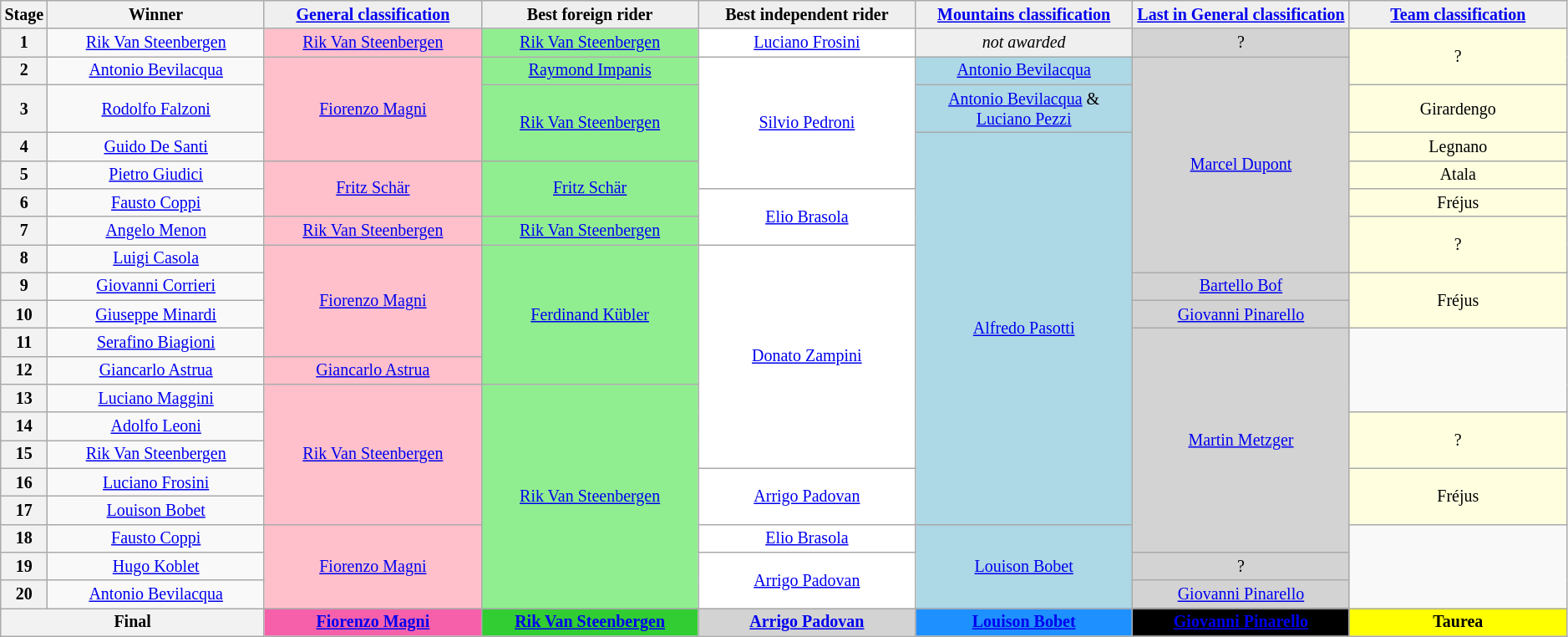<table class="wikitable" style="text-align: center; font-size:smaller;">
<tr style="background:#efefef;">
<th style="width:1%;">Stage</th>
<th style="width:14%;">Winner</th>
<th style="background:#efefef; width:14%;"><a href='#'>General classification</a><br></th>
<th style="background:#efefef; width:14%;">Best foreign rider<br></th>
<th style="background:#efefef; width:14%;">Best independent rider<br></th>
<th style="background:#efefef; width:14%;"><a href='#'>Mountains classification</a></th>
<th style="background:#efefef; width:14%;"><a href='#'>Last in General classification</a><br></th>
<th style="background:#efefef; width:14%;"><a href='#'>Team classification</a></th>
</tr>
<tr>
<th>1</th>
<td><a href='#'>Rik Van Steenbergen</a></td>
<td style="background:pink;" rowspan="1"><a href='#'>Rik Van Steenbergen</a></td>
<td style="background:lightgreen;" rowspan="1"><a href='#'>Rik Van Steenbergen</a></td>
<td style="background:white;" rowspan="1"><a href='#'>Luciano Frosini</a></td>
<td style="background:#EFEFEF;" rowspan="1"><em>not awarded</em></td>
<td style="background:lightgray;" rowspan="1">?</td>
<td style="background:lightyellow;" rowspan="2">?</td>
</tr>
<tr>
<th>2</th>
<td><a href='#'>Antonio Bevilacqua</a></td>
<td style="background:pink;" rowspan="3"><a href='#'>Fiorenzo Magni</a></td>
<td style="background:lightgreen;" rowspan="1"><a href='#'>Raymond Impanis</a></td>
<td style="background:white;" rowspan="4"><a href='#'>Silvio Pedroni</a></td>
<td style="background:lightblue;" rowspan="1"><a href='#'>Antonio Bevilacqua</a></td>
<td style="background:lightgray;" rowspan="7"><a href='#'>Marcel Dupont</a></td>
</tr>
<tr>
<th>3</th>
<td><a href='#'>Rodolfo Falzoni</a></td>
<td style="background:lightgreen;" rowspan="2"><a href='#'>Rik Van Steenbergen</a></td>
<td style="background:lightblue;" rowspan="1"><a href='#'>Antonio Bevilacqua</a> & <a href='#'>Luciano Pezzi</a></td>
<td style="background:lightyellow;" rowspan="1">Girardengo</td>
</tr>
<tr>
<th>4</th>
<td><a href='#'>Guido De Santi</a></td>
<td style="background:lightblue;" rowspan="14"><a href='#'>Alfredo Pasotti</a></td>
<td style="background:lightyellow;" rowspan="1">Legnano</td>
</tr>
<tr>
<th>5</th>
<td><a href='#'>Pietro Giudici</a></td>
<td style="background:pink;" rowspan="2"><a href='#'>Fritz Schär</a></td>
<td style="background:lightgreen;" rowspan="2"><a href='#'>Fritz Schär</a></td>
<td style="background:lightyellow;" rowspan="1">Atala</td>
</tr>
<tr>
<th>6</th>
<td><a href='#'>Fausto Coppi</a></td>
<td style="background:white;" rowspan="2"><a href='#'>Elio Brasola</a></td>
<td style="background:lightyellow;" rowspan="1">Fréjus</td>
</tr>
<tr>
<th>7</th>
<td><a href='#'>Angelo Menon</a></td>
<td style="background:pink;" rowspan="1"><a href='#'>Rik Van Steenbergen</a></td>
<td style="background:lightgreen;" rowspan="1"><a href='#'>Rik Van Steenbergen</a></td>
<td style="background:lightyellow;" rowspan="2">?</td>
</tr>
<tr>
<th>8</th>
<td><a href='#'>Luigi Casola</a></td>
<td style="background:pink;" rowspan="4"><a href='#'>Fiorenzo Magni</a></td>
<td style="background:lightgreen;" rowspan="5"><a href='#'>Ferdinand Kübler</a></td>
<td style="background:white;" rowspan="8"><a href='#'>Donato Zampini</a></td>
</tr>
<tr>
<th>9</th>
<td><a href='#'>Giovanni Corrieri</a></td>
<td style="background:lightgray;" rowspan="1"><a href='#'>Bartello Bof</a></td>
<td style="background:lightyellow;" rowspan="2">Fréjus</td>
</tr>
<tr>
<th>10</th>
<td><a href='#'>Giuseppe Minardi</a></td>
<td style="background:lightgray;" rowspan="1"><a href='#'>Giovanni Pinarello</a></td>
</tr>
<tr>
<th>11</th>
<td><a href='#'>Serafino Biagioni</a></td>
<td style="background:lightgray;" rowspan="8"><a href='#'>Martin Metzger</a></td>
</tr>
<tr>
<th>12</th>
<td><a href='#'>Giancarlo Astrua</a></td>
<td style="background:pink;" rowspan="1"><a href='#'>Giancarlo Astrua</a></td>
</tr>
<tr>
<th>13</th>
<td><a href='#'>Luciano Maggini</a></td>
<td style="background:pink;" rowspan="5"><a href='#'>Rik Van Steenbergen</a></td>
<td style="background:lightgreen;" rowspan="8"><a href='#'>Rik Van Steenbergen</a></td>
</tr>
<tr>
<th>14</th>
<td><a href='#'>Adolfo Leoni</a></td>
<td style="background:lightyellow;" rowspan="2">?</td>
</tr>
<tr>
<th>15</th>
<td><a href='#'>Rik Van Steenbergen</a></td>
</tr>
<tr>
<th>16</th>
<td><a href='#'>Luciano Frosini</a></td>
<td style="background:white;" rowspan="2"><a href='#'>Arrigo Padovan</a></td>
<td style="background:lightyellow;" rowspan="2">Fréjus</td>
</tr>
<tr>
<th>17</th>
<td><a href='#'>Louison Bobet</a></td>
</tr>
<tr>
<th>18</th>
<td><a href='#'>Fausto Coppi</a></td>
<td style="background:pink;" rowspan="3"><a href='#'>Fiorenzo Magni</a></td>
<td style="background:white;" rowspan="1"><a href='#'>Elio Brasola</a></td>
<td style="background:lightblue;"  rowspan="3"><a href='#'>Louison Bobet</a></td>
</tr>
<tr>
<th>19</th>
<td><a href='#'>Hugo Koblet</a></td>
<td style="background:white;" rowspan="2"><a href='#'>Arrigo Padovan</a></td>
<td style="background:lightgray;" rowspan="1">?</td>
</tr>
<tr>
<th>20</th>
<td><a href='#'>Antonio Bevilacqua</a></td>
<td style="background:lightgray;" rowspan="1"><a href='#'>Giovanni Pinarello</a></td>
</tr>
<tr>
<th colspan=2><strong>Final</strong></th>
<th style="background:#F660AB;"><strong><a href='#'>Fiorenzo Magni</a></strong></th>
<th style="background:#32CD32;"><strong><a href='#'>Rik Van Steenbergen</a></strong></th>
<th style="background:lightgray;"><strong><a href='#'>Arrigo Padovan</a></strong></th>
<th style="background:dodgerblue;"><strong><a href='#'>Louison Bobet</a></strong></th>
<th style="background:black;"><strong><a href='#'>Giovanni Pinarello</a></strong></th>
<th style="background:yellow;"><strong>Taurea</strong></th>
</tr>
</table>
